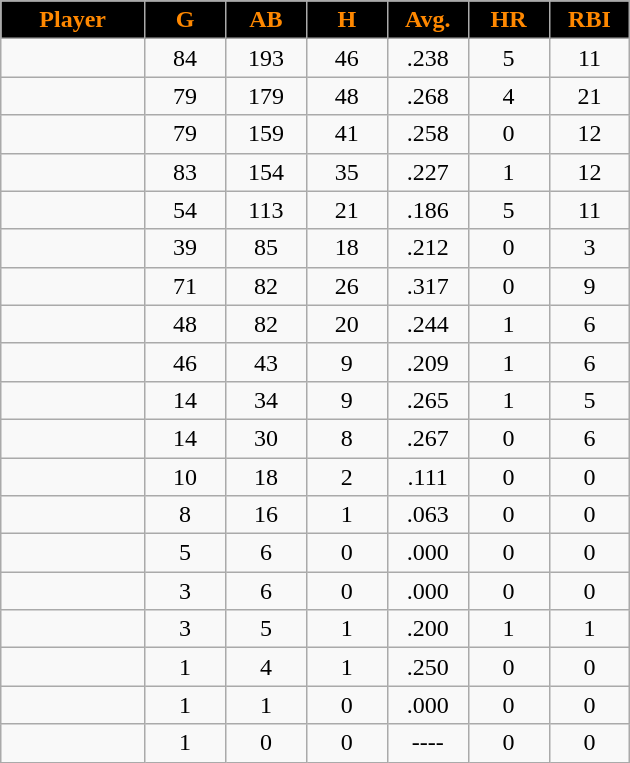<table class="wikitable sortable">
<tr>
<th style="background:black;color:#FF8800;" width="16%">Player</th>
<th style="background:black;color:#FF8800;" width="9%">G</th>
<th style="background:black;color:#FF8800;" width="9%">AB</th>
<th style="background:black;color:#FF8800;" width="9%">H</th>
<th style="background:black;color:#FF8800;" width="9%">Avg.</th>
<th style="background:black;color:#FF8800;" width="9%">HR</th>
<th style="background:black;color:#FF8800;" width="9%">RBI</th>
</tr>
<tr align="center">
<td></td>
<td>84</td>
<td>193</td>
<td>46</td>
<td>.238</td>
<td>5</td>
<td>11</td>
</tr>
<tr align="center">
<td></td>
<td>79</td>
<td>179</td>
<td>48</td>
<td>.268</td>
<td>4</td>
<td>21</td>
</tr>
<tr align="center">
<td></td>
<td>79</td>
<td>159</td>
<td>41</td>
<td>.258</td>
<td>0</td>
<td>12</td>
</tr>
<tr align="center">
<td></td>
<td>83</td>
<td>154</td>
<td>35</td>
<td>.227</td>
<td>1</td>
<td>12</td>
</tr>
<tr align="center">
<td></td>
<td>54</td>
<td>113</td>
<td>21</td>
<td>.186</td>
<td>5</td>
<td>11</td>
</tr>
<tr align="center">
<td></td>
<td>39</td>
<td>85</td>
<td>18</td>
<td>.212</td>
<td>0</td>
<td>3</td>
</tr>
<tr align="center">
<td></td>
<td>71</td>
<td>82</td>
<td>26</td>
<td>.317</td>
<td>0</td>
<td>9</td>
</tr>
<tr align="center">
<td></td>
<td>48</td>
<td>82</td>
<td>20</td>
<td>.244</td>
<td>1</td>
<td>6</td>
</tr>
<tr align="center">
<td></td>
<td>46</td>
<td>43</td>
<td>9</td>
<td>.209</td>
<td>1</td>
<td>6</td>
</tr>
<tr align="center">
<td></td>
<td>14</td>
<td>34</td>
<td>9</td>
<td>.265</td>
<td>1</td>
<td>5</td>
</tr>
<tr align="center">
<td></td>
<td>14</td>
<td>30</td>
<td>8</td>
<td>.267</td>
<td>0</td>
<td>6</td>
</tr>
<tr align="center">
<td></td>
<td>10</td>
<td>18</td>
<td>2</td>
<td>.111</td>
<td>0</td>
<td>0</td>
</tr>
<tr align="center">
<td></td>
<td>8</td>
<td>16</td>
<td>1</td>
<td>.063</td>
<td>0</td>
<td>0</td>
</tr>
<tr align="center">
<td></td>
<td>5</td>
<td>6</td>
<td>0</td>
<td>.000</td>
<td>0</td>
<td>0</td>
</tr>
<tr align="center">
<td></td>
<td>3</td>
<td>6</td>
<td>0</td>
<td>.000</td>
<td>0</td>
<td>0</td>
</tr>
<tr align="center">
<td></td>
<td>3</td>
<td>5</td>
<td>1</td>
<td>.200</td>
<td>1</td>
<td>1</td>
</tr>
<tr align="center">
<td></td>
<td>1</td>
<td>4</td>
<td>1</td>
<td>.250</td>
<td>0</td>
<td>0</td>
</tr>
<tr align="center">
<td></td>
<td>1</td>
<td>1</td>
<td>0</td>
<td>.000</td>
<td>0</td>
<td>0</td>
</tr>
<tr align="center">
<td></td>
<td>1</td>
<td>0</td>
<td>0</td>
<td>----</td>
<td>0</td>
<td>0</td>
</tr>
</table>
